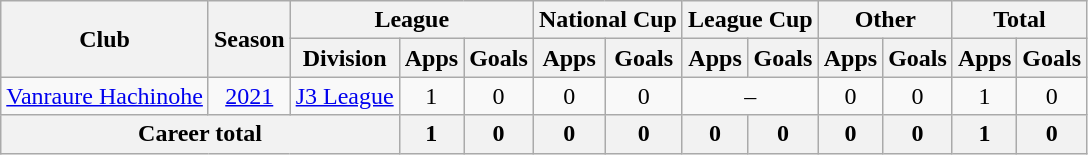<table class="wikitable" style="text-align: center">
<tr>
<th rowspan="2">Club</th>
<th rowspan="2">Season</th>
<th colspan="3">League</th>
<th colspan="2">National Cup</th>
<th colspan="2">League Cup</th>
<th colspan="2">Other</th>
<th colspan="2">Total</th>
</tr>
<tr>
<th>Division</th>
<th>Apps</th>
<th>Goals</th>
<th>Apps</th>
<th>Goals</th>
<th>Apps</th>
<th>Goals</th>
<th>Apps</th>
<th>Goals</th>
<th>Apps</th>
<th>Goals</th>
</tr>
<tr>
<td><a href='#'>Vanraure Hachinohe</a></td>
<td><a href='#'>2021</a></td>
<td><a href='#'>J3 League</a></td>
<td>1</td>
<td>0</td>
<td>0</td>
<td>0</td>
<td colspan="2">–</td>
<td>0</td>
<td>0</td>
<td>1</td>
<td>0</td>
</tr>
<tr>
<th colspan=3>Career total</th>
<th>1</th>
<th>0</th>
<th>0</th>
<th>0</th>
<th>0</th>
<th>0</th>
<th>0</th>
<th>0</th>
<th>1</th>
<th>0</th>
</tr>
</table>
